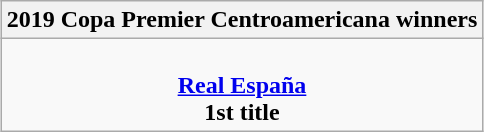<table class="wikitable" border="1" style="text-align: center; margin: 0 auto;">
<tr>
<th>2019 Copa Premier Centroamericana winners</th>
</tr>
<tr>
<td align="center"><br><strong><a href='#'>Real España</a><br>1st title</strong></td>
</tr>
</table>
